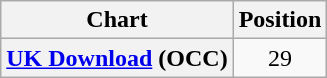<table class="wikitable sortable plainrowheaders" style="text-align:center">
<tr>
<th scope="col">Chart</th>
<th scope="col">Position</th>
</tr>
<tr>
<th scope="row"><a href='#'>UK Download</a> (OCC)</th>
<td align="center">29</td>
</tr>
</table>
